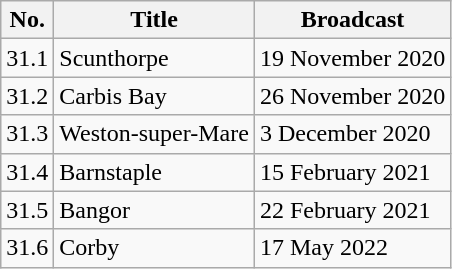<table class="wikitable">
<tr>
<th>No.</th>
<th>Title</th>
<th>Broadcast</th>
</tr>
<tr>
<td>31.1</td>
<td>Scunthorpe</td>
<td>19 November 2020</td>
</tr>
<tr>
<td>31.2</td>
<td>Carbis Bay</td>
<td>26 November 2020</td>
</tr>
<tr>
<td>31.3</td>
<td>Weston-super-Mare</td>
<td>3 December 2020</td>
</tr>
<tr>
<td>31.4</td>
<td>Barnstaple</td>
<td>15 February 2021</td>
</tr>
<tr>
<td>31.5</td>
<td>Bangor</td>
<td>22 February 2021</td>
</tr>
<tr>
<td>31.6</td>
<td>Corby</td>
<td>17 May 2022</td>
</tr>
</table>
